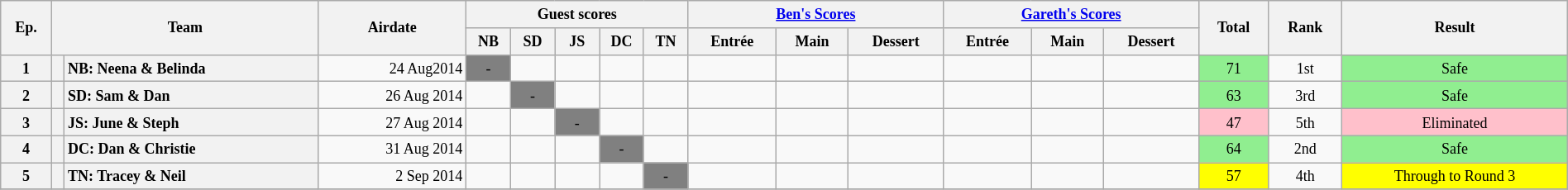<table class="wikitable" style="text-align: center; font-size: 9pt; line-height:16px; width:100%">
<tr>
<th scope="col" rowspan="2">Ep.</th>
<th colspan="2" rowspan="2">Team</th>
<th scope="col" rowspan="2">Airdate</th>
<th colspan="5" scope="col">Guest scores</th>
<th scope="col" colspan="3"><a href='#'>Ben's Scores</a></th>
<th scope="col" colspan="3"><a href='#'>Gareth's Scores</a></th>
<th scope="col" rowspan="2">Total<br><small></small></th>
<th rowspan="2">Rank</th>
<th scope="col" rowspan="2">Result</th>
</tr>
<tr>
<th scope="col" style="width:2.5em;">NB</th>
<th scope="col" style="width:2.5em;">SD</th>
<th scope="col" style="width:2.5em;">JS</th>
<th scope="col" style="width:2.5em;">DC</th>
<th scope="col" style="width:2.5em;">TN</th>
<th scope="col">Entrée</th>
<th scope="col">Main</th>
<th scope="col">Dessert</th>
<th scope="col">Entrée</th>
<th scope="col">Main</th>
<th scope="col">Dessert</th>
</tr>
<tr>
<th>1</th>
<th></th>
<th scope="row" style="text-align:left;">NB: Neena & Belinda</th>
<td style="text-align:right;">24 Aug2014</td>
<td bgcolor="808080">-</td>
<td></td>
<td></td>
<td></td>
<td></td>
<td></td>
<td></td>
<td></td>
<td></td>
<td></td>
<td></td>
<td bgcolor="lightgreen">71</td>
<td>1st</td>
<td bgcolor="lightgreen">Safe</td>
</tr>
<tr>
<th>2</th>
<th></th>
<th scope="row" style="text-align:left;">SD: Sam & Dan</th>
<td style="text-align:right;">26 Aug 2014</td>
<td></td>
<td bgcolor="808080">-</td>
<td></td>
<td></td>
<td></td>
<td></td>
<td></td>
<td></td>
<td></td>
<td></td>
<td></td>
<td bgcolor="lightgreen">63</td>
<td>3rd</td>
<td bgcolor="lightgreen">Safe</td>
</tr>
<tr>
<th>3</th>
<th></th>
<th scope="row" style="text-align:left;">JS: June & Steph</th>
<td style="text-align:right;">27 Aug 2014</td>
<td></td>
<td></td>
<td bgcolor="808080">-</td>
<td></td>
<td></td>
<td></td>
<td></td>
<td></td>
<td></td>
<td></td>
<td></td>
<td bgcolor="pink">47</td>
<td>5th</td>
<td bgcolor="pink">Eliminated</td>
</tr>
<tr>
<th>4</th>
<th></th>
<th scope="row" style="text-align:left;">DC: Dan & Christie</th>
<td style="text-align:right;">31 Aug 2014</td>
<td></td>
<td></td>
<td></td>
<td bgcolor="808080">-</td>
<td></td>
<td></td>
<td></td>
<td></td>
<td></td>
<td></td>
<td></td>
<td bgcolor="lightgreen">64</td>
<td>2nd</td>
<td bgcolor="lightgreen">Safe</td>
</tr>
<tr>
<th>5</th>
<th></th>
<th scope="row" style="text-align:left;">TN: Tracey & Neil</th>
<td style="text-align:right;">2 Sep 2014</td>
<td></td>
<td></td>
<td></td>
<td></td>
<td bgcolor="808080">-</td>
<td></td>
<td></td>
<td></td>
<td></td>
<td></td>
<td></td>
<td bgcolor="yellow">57</td>
<td>4th</td>
<td bgcolor="yellow">Through to Round 3</td>
</tr>
<tr>
</tr>
</table>
